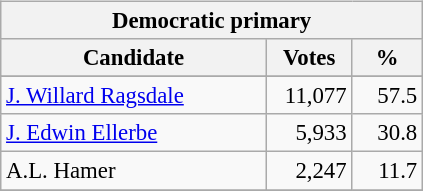<table class="wikitable" align="left" style="margin: 1em 1em 1em 0; font-size: 95%;">
<tr>
<th colspan="3">Democratic primary</th>
</tr>
<tr>
<th colspan="1" style="width: 170px">Candidate</th>
<th style="width: 50px">Votes</th>
<th style="width: 40px">%</th>
</tr>
<tr>
</tr>
<tr>
<td><a href='#'>J. Willard Ragsdale</a></td>
<td align="right">11,077</td>
<td align="right">57.5</td>
</tr>
<tr>
<td><a href='#'>J. Edwin Ellerbe</a></td>
<td align="right">5,933</td>
<td align="right">30.8</td>
</tr>
<tr>
<td>A.L. Hamer</td>
<td align="right">2,247</td>
<td align="right">11.7</td>
</tr>
<tr>
</tr>
</table>
